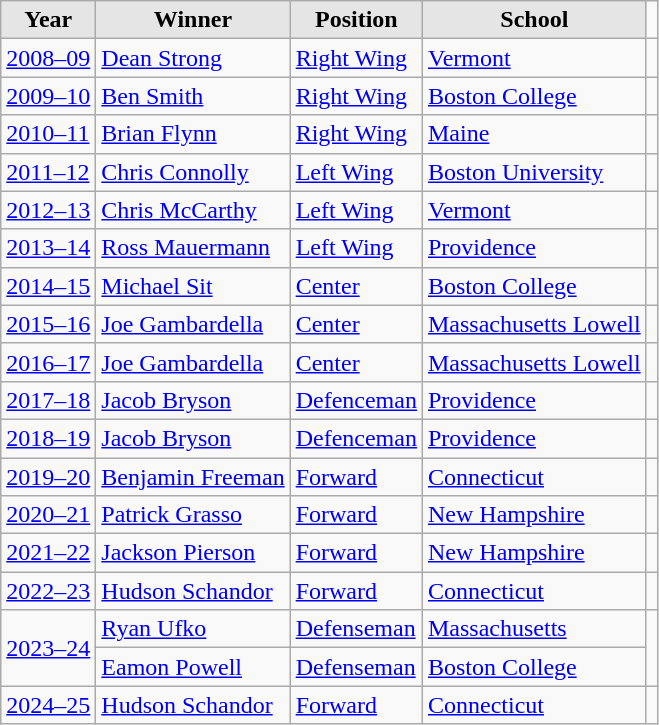<table class="wikitable sortable">
<tr>
<th style="background:#e5e5e5;">Year</th>
<th style="background:#e5e5e5;">Winner</th>
<th style="background:#e5e5e5;">Position</th>
<th style="background:#e5e5e5;">School</th>
</tr>
<tr>
<td><a href='#'>2008–09</a></td>
<td><a href='#'>Dean Strong</a></td>
<td><a href='#'>Right Wing</a></td>
<td><a href='#'>Vermont</a></td>
<td></td>
</tr>
<tr>
<td><a href='#'>2009–10</a></td>
<td><a href='#'>Ben Smith</a></td>
<td><a href='#'>Right Wing</a></td>
<td><a href='#'>Boston College</a></td>
<td></td>
</tr>
<tr>
<td><a href='#'>2010–11</a></td>
<td><a href='#'>Brian Flynn</a></td>
<td><a href='#'>Right Wing</a></td>
<td><a href='#'>Maine</a></td>
<td></td>
</tr>
<tr>
<td><a href='#'>2011–12</a></td>
<td><a href='#'>Chris Connolly</a></td>
<td><a href='#'>Left Wing</a></td>
<td><a href='#'>Boston University</a></td>
<td></td>
</tr>
<tr>
<td><a href='#'>2012–13</a></td>
<td><a href='#'>Chris McCarthy</a></td>
<td><a href='#'>Left Wing</a></td>
<td><a href='#'>Vermont</a></td>
<td></td>
</tr>
<tr>
<td><a href='#'>2013–14</a></td>
<td><a href='#'>Ross Mauermann</a></td>
<td><a href='#'>Left Wing</a></td>
<td><a href='#'>Providence</a></td>
<td></td>
</tr>
<tr>
<td><a href='#'>2014–15</a></td>
<td><a href='#'>Michael Sit</a></td>
<td><a href='#'>Center</a></td>
<td><a href='#'>Boston College</a></td>
<td></td>
</tr>
<tr>
<td><a href='#'>2015–16</a></td>
<td><a href='#'>Joe Gambardella</a></td>
<td><a href='#'>Center</a></td>
<td><a href='#'>Massachusetts Lowell</a></td>
<td></td>
</tr>
<tr>
<td><a href='#'>2016–17</a></td>
<td><a href='#'>Joe Gambardella</a></td>
<td><a href='#'>Center</a></td>
<td><a href='#'>Massachusetts Lowell</a></td>
<td></td>
</tr>
<tr>
<td><a href='#'>2017–18</a></td>
<td><a href='#'>Jacob Bryson</a></td>
<td><a href='#'>Defenceman</a></td>
<td><a href='#'>Providence</a></td>
<td></td>
</tr>
<tr>
<td><a href='#'>2018–19</a></td>
<td><a href='#'>Jacob Bryson</a></td>
<td><a href='#'>Defenceman</a></td>
<td><a href='#'>Providence</a></td>
<td></td>
</tr>
<tr>
<td><a href='#'>2019–20</a></td>
<td><a href='#'>Benjamin Freeman</a></td>
<td><a href='#'>Forward</a></td>
<td><a href='#'>Connecticut</a></td>
<td></td>
</tr>
<tr>
<td><a href='#'>2020–21</a></td>
<td><a href='#'>Patrick Grasso</a></td>
<td><a href='#'>Forward</a></td>
<td><a href='#'>New Hampshire</a></td>
<td></td>
</tr>
<tr>
<td><a href='#'>2021–22</a></td>
<td><a href='#'>Jackson Pierson</a></td>
<td><a href='#'>Forward</a></td>
<td><a href='#'>New Hampshire</a></td>
<td></td>
</tr>
<tr>
<td><a href='#'>2022–23</a></td>
<td><a href='#'>Hudson Schandor</a></td>
<td><a href='#'>Forward</a></td>
<td><a href='#'>Connecticut</a></td>
<td></td>
</tr>
<tr>
<td rowspan=2><a href='#'>2023–24</a></td>
<td><a href='#'>Ryan Ufko</a></td>
<td><a href='#'>Defenseman</a></td>
<td><a href='#'>Massachusetts</a></td>
<td rowspan=2></td>
</tr>
<tr>
<td><a href='#'>Eamon Powell</a></td>
<td><a href='#'>Defenseman</a></td>
<td><a href='#'>Boston College</a></td>
</tr>
<tr>
<td><a href='#'>2024–25</a></td>
<td><a href='#'>Hudson Schandor</a></td>
<td><a href='#'>Forward</a></td>
<td><a href='#'>Connecticut</a></td>
<td></td>
</tr>
</table>
